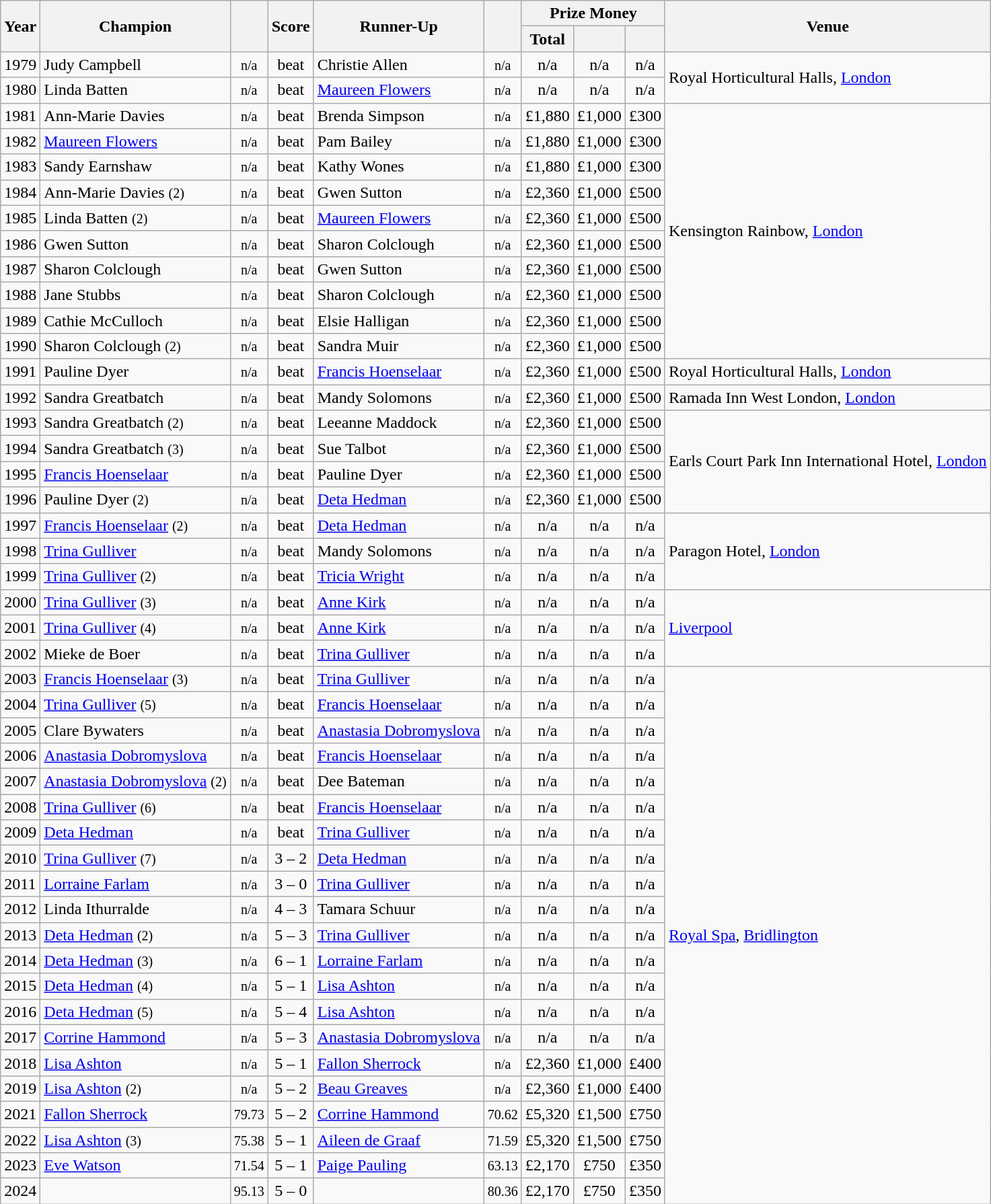<table class="wikitable sortable">
<tr>
<th rowspan=2>Year</th>
<th rowspan=2>Champion</th>
<th rowspan=2></th>
<th rowspan=2>Score</th>
<th rowspan=2>Runner-Up</th>
<th rowspan=2></th>
<th colspan=3>Prize Money</th>
<th rowspan=2>Venue</th>
</tr>
<tr>
<th>Total</th>
<th></th>
<th></th>
</tr>
<tr>
<td>1979</td>
<td> Judy Campbell</td>
<td align=center><small><span>n/a</span></small></td>
<td align=center>beat</td>
<td> Christie Allen</td>
<td align=center><small><span>n/a</span></small></td>
<td align=center>n/a</td>
<td align=center>n/a</td>
<td align=center>n/a</td>
<td rowspan=2>Royal Horticultural Halls, <a href='#'>London</a></td>
</tr>
<tr>
<td>1980</td>
<td> Linda Batten</td>
<td align=center><small><span>n/a</span></small></td>
<td align=center>beat</td>
<td> <a href='#'>Maureen Flowers</a></td>
<td align=center><small><span>n/a</span></small></td>
<td align=center>n/a</td>
<td align=center>n/a</td>
<td align=center>n/a</td>
</tr>
<tr>
<td>1981</td>
<td> Ann-Marie Davies</td>
<td align=center><small><span>n/a</span></small></td>
<td align=center>beat</td>
<td> Brenda Simpson</td>
<td align=center><small><span>n/a</span></small></td>
<td align=center>£1,880</td>
<td align=center>£1,000</td>
<td align=center>£300</td>
<td rowspan=10>Kensington Rainbow, <a href='#'>London</a></td>
</tr>
<tr>
<td>1982</td>
<td> <a href='#'>Maureen Flowers</a></td>
<td align=center><small><span>n/a</span></small></td>
<td align=center>beat</td>
<td> Pam Bailey</td>
<td align=center><small><span>n/a</span></small></td>
<td align=center>£1,880</td>
<td align=center>£1,000</td>
<td align=center>£300</td>
</tr>
<tr>
<td>1983</td>
<td> Sandy Earnshaw</td>
<td align=center><small><span>n/a</span></small></td>
<td align=center>beat</td>
<td> Kathy Wones</td>
<td align=center><small><span>n/a</span></small></td>
<td align=center>£1,880</td>
<td align=center>£1,000</td>
<td align=center>£300</td>
</tr>
<tr>
<td>1984</td>
<td> Ann-Marie Davies <small>(2)</small></td>
<td align=center><small><span>n/a</span></small></td>
<td align=center>beat</td>
<td> Gwen Sutton</td>
<td align=center><small><span>n/a</span></small></td>
<td align=center>£2,360</td>
<td align=center>£1,000</td>
<td align=center>£500</td>
</tr>
<tr>
<td>1985</td>
<td> Linda Batten <small>(2)</small></td>
<td align=center><small><span>n/a</span></small></td>
<td align=center>beat</td>
<td> <a href='#'>Maureen Flowers</a></td>
<td align=center><small><span>n/a</span></small></td>
<td align=center>£2,360</td>
<td align=center>£1,000</td>
<td align=center>£500</td>
</tr>
<tr>
<td>1986</td>
<td> Gwen Sutton</td>
<td align=center><small><span>n/a</span></small></td>
<td align=center>beat</td>
<td> Sharon Colclough</td>
<td align=center><small><span>n/a</span></small></td>
<td align=center>£2,360</td>
<td align=center>£1,000</td>
<td align=center>£500</td>
</tr>
<tr>
<td>1987</td>
<td> Sharon Colclough</td>
<td align=center><small><span>n/a</span></small></td>
<td align=center>beat</td>
<td> Gwen Sutton</td>
<td align=center><small><span>n/a</span></small></td>
<td align=center>£2,360</td>
<td align=center>£1,000</td>
<td align=center>£500</td>
</tr>
<tr>
<td>1988</td>
<td> Jane Stubbs</td>
<td align=center><small><span>n/a</span></small></td>
<td align=center>beat</td>
<td> Sharon Colclough</td>
<td align=center><small><span>n/a</span></small></td>
<td align=center>£2,360</td>
<td align=center>£1,000</td>
<td align=center>£500</td>
</tr>
<tr>
<td>1989</td>
<td> Cathie McCulloch</td>
<td align=center><small><span>n/a</span></small></td>
<td align=center>beat</td>
<td> Elsie Halligan</td>
<td align=center><small><span>n/a</span></small></td>
<td align=center>£2,360</td>
<td align=center>£1,000</td>
<td align=center>£500</td>
</tr>
<tr>
<td>1990</td>
<td> Sharon Colclough <small>(2)</small></td>
<td align=center><small><span>n/a</span></small></td>
<td align=center>beat</td>
<td> Sandra Muir</td>
<td align=center><small><span>n/a</span></small></td>
<td align=center>£2,360</td>
<td align=center>£1,000</td>
<td align=center>£500</td>
</tr>
<tr>
<td>1991</td>
<td> Pauline Dyer</td>
<td align=center><small><span>n/a</span></small></td>
<td align=center>beat</td>
<td> <a href='#'>Francis Hoenselaar</a></td>
<td align=center><small><span>n/a</span></small></td>
<td align=center>£2,360</td>
<td align=center>£1,000</td>
<td align=center>£500</td>
<td>Royal Horticultural Halls, <a href='#'>London</a></td>
</tr>
<tr>
<td>1992</td>
<td> Sandra Greatbatch</td>
<td align=center><small><span>n/a</span></small></td>
<td align=center>beat</td>
<td> Mandy Solomons</td>
<td align=center><small><span>n/a</span></small></td>
<td align=center>£2,360</td>
<td align=center>£1,000</td>
<td align=center>£500</td>
<td>Ramada Inn West London, <a href='#'>London</a></td>
</tr>
<tr>
<td>1993</td>
<td> Sandra Greatbatch <small>(2)</small></td>
<td align=center><small><span>n/a</span></small></td>
<td align=center>beat</td>
<td> Leeanne Maddock</td>
<td align=center><small><span>n/a</span></small></td>
<td align=center>£2,360</td>
<td align=center>£1,000</td>
<td align=center>£500</td>
<td rowspan=4>Earls Court Park Inn International Hotel, <a href='#'>London</a></td>
</tr>
<tr>
<td>1994</td>
<td> Sandra Greatbatch <small>(3)</small></td>
<td align=center><small><span>n/a</span></small></td>
<td align=center>beat</td>
<td> Sue Talbot</td>
<td align=center><small><span>n/a</span></small></td>
<td align=center>£2,360</td>
<td align=center>£1,000</td>
<td align=center>£500</td>
</tr>
<tr>
<td>1995</td>
<td> <a href='#'>Francis Hoenselaar</a></td>
<td align=center><small><span>n/a</span></small></td>
<td align=center>beat</td>
<td> Pauline Dyer</td>
<td align=center><small><span>n/a</span></small></td>
<td align=center>£2,360</td>
<td align=center>£1,000</td>
<td align=center>£500</td>
</tr>
<tr>
<td>1996</td>
<td> Pauline Dyer <small>(2)</small></td>
<td align=center><small><span>n/a</span></small></td>
<td align=center>beat</td>
<td> <a href='#'>Deta Hedman</a></td>
<td align=center><small><span>n/a</span></small></td>
<td align=center>£2,360</td>
<td align=center>£1,000</td>
<td align=center>£500</td>
</tr>
<tr>
<td>1997</td>
<td> <a href='#'>Francis Hoenselaar</a> <small>(2)</small></td>
<td align=center><small><span>n/a</span></small></td>
<td align=center>beat</td>
<td> <a href='#'>Deta Hedman</a></td>
<td align=center><small><span>n/a</span></small></td>
<td align=center>n/a</td>
<td align=center>n/a</td>
<td align=center>n/a</td>
<td rowspan=3>Paragon Hotel, <a href='#'>London</a></td>
</tr>
<tr>
<td>1998</td>
<td> <a href='#'>Trina Gulliver</a></td>
<td align=center><small><span>n/a</span></small></td>
<td align=center>beat</td>
<td> Mandy Solomons</td>
<td align=center><small><span>n/a</span></small></td>
<td align=center>n/a</td>
<td align=center>n/a</td>
<td align=center>n/a</td>
</tr>
<tr>
<td>1999</td>
<td> <a href='#'>Trina Gulliver</a> <small>(2)</small></td>
<td align=center><small><span>n/a</span></small></td>
<td align=center>beat</td>
<td> <a href='#'>Tricia Wright</a></td>
<td align=center><small><span>n/a</span></small></td>
<td align=center>n/a</td>
<td align=center>n/a</td>
<td align=center>n/a</td>
</tr>
<tr>
<td>2000</td>
<td> <a href='#'>Trina Gulliver</a> <small>(3)</small></td>
<td align=center><small><span>n/a</span></small></td>
<td align=center>beat</td>
<td> <a href='#'>Anne Kirk</a></td>
<td align=center><small><span>n/a</span></small></td>
<td align=center>n/a</td>
<td align=center>n/a</td>
<td align=center>n/a</td>
<td rowspan=3><a href='#'>Liverpool</a></td>
</tr>
<tr>
<td>2001</td>
<td> <a href='#'>Trina Gulliver</a> <small>(4)</small></td>
<td align=center><small><span>n/a</span></small></td>
<td align=center>beat</td>
<td> <a href='#'>Anne Kirk</a></td>
<td align=center><small><span>n/a</span></small></td>
<td align=center>n/a</td>
<td align=center>n/a</td>
<td align=center>n/a</td>
</tr>
<tr>
<td>2002</td>
<td> Mieke de Boer</td>
<td align=center><small><span>n/a</span></small></td>
<td align=center>beat</td>
<td> <a href='#'>Trina Gulliver</a></td>
<td align=center><small><span>n/a</span></small></td>
<td align=center>n/a</td>
<td align=center>n/a</td>
<td align=center>n/a</td>
</tr>
<tr>
<td>2003</td>
<td> <a href='#'>Francis Hoenselaar</a> <small>(3)</small></td>
<td align=center><small><span>n/a</span></small></td>
<td align=center>beat</td>
<td> <a href='#'>Trina Gulliver</a></td>
<td align=center><small><span>n/a</span></small></td>
<td align=center>n/a</td>
<td align=center>n/a</td>
<td align=center>n/a</td>
<td rowspan=21><a href='#'>Royal Spa</a>, <a href='#'>Bridlington</a></td>
</tr>
<tr>
<td>2004</td>
<td> <a href='#'>Trina Gulliver</a> <small>(5)</small></td>
<td align=center><small><span>n/a</span></small></td>
<td align=center>beat</td>
<td> <a href='#'>Francis Hoenselaar</a></td>
<td align=center><small><span>n/a</span></small></td>
<td align=center>n/a</td>
<td align=center>n/a</td>
<td align=center>n/a</td>
</tr>
<tr>
<td>2005</td>
<td> Clare Bywaters</td>
<td align=center><small><span>n/a</span></small></td>
<td align=center>beat</td>
<td> <a href='#'>Anastasia Dobromyslova</a></td>
<td align=center><small><span>n/a</span></small></td>
<td align=center>n/a</td>
<td align=center>n/a</td>
<td align=center>n/a</td>
</tr>
<tr>
<td>2006</td>
<td> <a href='#'>Anastasia Dobromyslova</a></td>
<td align=center><small><span>n/a</span></small></td>
<td align=center>beat</td>
<td> <a href='#'>Francis Hoenselaar</a></td>
<td align=center><small><span>n/a</span></small></td>
<td align=center>n/a</td>
<td align=center>n/a</td>
<td align=center>n/a</td>
</tr>
<tr>
<td>2007</td>
<td> <a href='#'>Anastasia Dobromyslova</a> <small>(2)</small></td>
<td align=center><small><span>n/a</span></small></td>
<td align=center>beat</td>
<td> Dee Bateman</td>
<td align=center><small><span>n/a</span></small></td>
<td align=center>n/a</td>
<td align=center>n/a</td>
<td align=center>n/a</td>
</tr>
<tr>
<td>2008</td>
<td> <a href='#'>Trina Gulliver</a> <small>(6)</small></td>
<td align=center><small><span>n/a</span></small></td>
<td align=center>beat</td>
<td> <a href='#'>Francis Hoenselaar</a></td>
<td align=center><small><span>n/a</span></small></td>
<td align=center>n/a</td>
<td align=center>n/a</td>
<td align=center>n/a</td>
</tr>
<tr>
<td>2009</td>
<td> <a href='#'>Deta Hedman</a></td>
<td align=center><small><span>n/a</span></small></td>
<td align=center>beat</td>
<td> <a href='#'>Trina Gulliver</a></td>
<td align=center><small><span>n/a</span></small></td>
<td align=center>n/a</td>
<td align=center>n/a</td>
<td align=center>n/a</td>
</tr>
<tr>
<td>2010</td>
<td> <a href='#'>Trina Gulliver</a> <small>(7)</small></td>
<td align=center><small><span>n/a</span></small></td>
<td align=center>3 – 2</td>
<td> <a href='#'>Deta Hedman</a></td>
<td align=center><small><span>n/a</span></small></td>
<td align=center>n/a</td>
<td align=center>n/a</td>
<td align=center>n/a</td>
</tr>
<tr>
<td>2011</td>
<td> <a href='#'>Lorraine Farlam</a></td>
<td align=center><small><span>n/a</span></small></td>
<td align=center>3 – 0</td>
<td> <a href='#'>Trina Gulliver</a></td>
<td align=center><small><span>n/a</span></small></td>
<td align=center>n/a</td>
<td align=center>n/a</td>
<td align=center>n/a</td>
</tr>
<tr>
<td>2012</td>
<td> Linda Ithurralde</td>
<td align=center><small><span>n/a</span></small></td>
<td align=center>4 – 3</td>
<td> Tamara Schuur</td>
<td align=center><small><span>n/a</span></small></td>
<td align=center>n/a</td>
<td align=center>n/a</td>
<td align=center>n/a</td>
</tr>
<tr>
<td>2013</td>
<td> <a href='#'>Deta Hedman</a> <small>(2)</small></td>
<td align=center><small><span>n/a</span></small></td>
<td align=center>5 – 3</td>
<td> <a href='#'>Trina Gulliver</a></td>
<td align=center><small><span>n/a</span></small></td>
<td align=center>n/a</td>
<td align=center>n/a</td>
<td align=center>n/a</td>
</tr>
<tr>
<td>2014</td>
<td> <a href='#'>Deta Hedman</a> <small>(3)</small></td>
<td align=center><small><span>n/a</span></small></td>
<td align=center>6 – 1</td>
<td> <a href='#'>Lorraine Farlam</a></td>
<td align=center><small><span>n/a</span></small></td>
<td align=center>n/a</td>
<td align=center>n/a</td>
<td align=center>n/a</td>
</tr>
<tr>
<td>2015</td>
<td> <a href='#'>Deta Hedman</a> <small>(4)</small></td>
<td align=center><small><span>n/a</span></small></td>
<td align=center>5 – 1</td>
<td> <a href='#'>Lisa Ashton</a></td>
<td align=center><small><span>n/a</span></small></td>
<td align=center>n/a</td>
<td align=center>n/a</td>
<td align=center>n/a</td>
</tr>
<tr>
<td>2016</td>
<td> <a href='#'>Deta Hedman</a> <small>(5)</small></td>
<td align=center><small><span>n/a</span></small></td>
<td align=center>5 – 4</td>
<td> <a href='#'>Lisa Ashton</a></td>
<td align=center><small><span>n/a</span></small></td>
<td align=center>n/a</td>
<td align=center>n/a</td>
<td align=center>n/a</td>
</tr>
<tr>
<td>2017</td>
<td> <a href='#'>Corrine Hammond</a></td>
<td align=center><small><span>n/a</span></small></td>
<td align=center>5 – 3</td>
<td> <a href='#'>Anastasia Dobromyslova</a></td>
<td align=center><small><span>n/a</span></small></td>
<td align=center>n/a</td>
<td align=center>n/a</td>
<td align=center>n/a</td>
</tr>
<tr>
<td>2018</td>
<td> <a href='#'>Lisa Ashton</a></td>
<td align=center><small><span>n/a</span></small></td>
<td align=center>5 – 1</td>
<td> <a href='#'>Fallon Sherrock</a></td>
<td align=center><small><span>n/a</span></small></td>
<td align=center>£2,360</td>
<td align=center>£1,000</td>
<td align=center>£400</td>
</tr>
<tr>
<td>2019</td>
<td> <a href='#'>Lisa Ashton</a> <small>(2)</small></td>
<td align=center><small><span>n/a</span></small></td>
<td align=center>5 – 2</td>
<td> <a href='#'>Beau Greaves</a></td>
<td align=center><small><span>n/a</span></small></td>
<td align=center>£2,360</td>
<td align=center>£1,000</td>
<td align=center>£400</td>
</tr>
<tr>
<td>2021</td>
<td> <a href='#'>Fallon Sherrock</a></td>
<td align=center><small><span>79.73</span></small></td>
<td align=center>5 – 2</td>
<td> <a href='#'>Corrine Hammond</a></td>
<td align=center><small><span>70.62</span></small></td>
<td align=center>£5,320</td>
<td align=center>£1,500</td>
<td align=center>£750</td>
</tr>
<tr>
<td>2022</td>
<td> <a href='#'>Lisa Ashton</a> <small>(3)</small></td>
<td align=center><small><span>75.38</span></small></td>
<td align=center>5 – 1</td>
<td> <a href='#'>Aileen de Graaf</a></td>
<td align=center><small><span>71.59</span></small></td>
<td align=center>£5,320</td>
<td align=center>£1,500</td>
<td align=center>£750</td>
</tr>
<tr>
<td>2023</td>
<td> <a href='#'>Eve Watson</a></td>
<td align=center><small><span>71.54</span></small></td>
<td align=center>5 – 1</td>
<td> <a href='#'>Paige Pauling</a></td>
<td align=center><small><span>63.13</span></small></td>
<td align=center>£2,170</td>
<td align=center>£750</td>
<td align=center>£350</td>
</tr>
<tr>
<td>2024</td>
<td></td>
<td align=center><small><span>95.13</span></small></td>
<td align=center>5 – 0</td>
<td></td>
<td align=center><small><span>80.36</span></small></td>
<td align=center>£2,170</td>
<td align=center>£750</td>
<td align=center>£350</td>
</tr>
</table>
